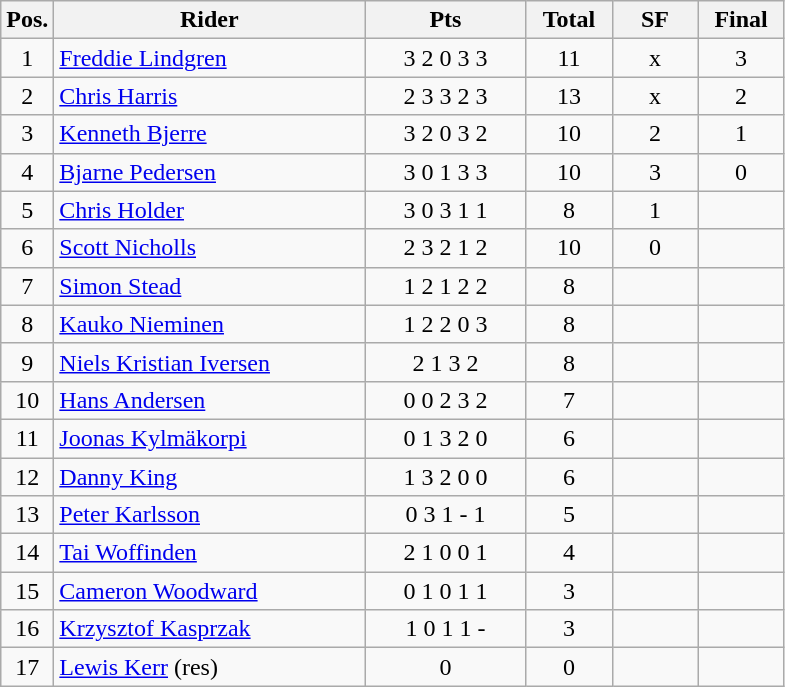<table class=wikitable>
<tr>
<th width=25px>Pos.</th>
<th width=200px>Rider</th>
<th width=100px>Pts</th>
<th width=50px>Total</th>
<th width=50px>SF</th>
<th width=50px>Final</th>
</tr>
<tr align=center >
<td>1</td>
<td align=left> <a href='#'>Freddie Lindgren</a></td>
<td>3	2	0	3	3</td>
<td>11</td>
<td>x</td>
<td>3</td>
</tr>
<tr align=center>
<td>2</td>
<td align=left> <a href='#'>Chris Harris</a></td>
<td>2	3	3	2	3</td>
<td>13</td>
<td>x</td>
<td>2</td>
</tr>
<tr align=center>
<td>3</td>
<td align=left> <a href='#'>Kenneth Bjerre</a></td>
<td>3	2	0	3	2</td>
<td>10</td>
<td>2</td>
<td>1</td>
</tr>
<tr align=center>
<td>4</td>
<td align=left> <a href='#'>Bjarne Pedersen</a></td>
<td>3	0	1	3	3</td>
<td>10</td>
<td>3</td>
<td>0</td>
</tr>
<tr align=center>
<td>5</td>
<td align=left> <a href='#'>Chris Holder</a></td>
<td>3	0	3	1	1</td>
<td>8</td>
<td>1</td>
<td></td>
</tr>
<tr align=center>
<td>6</td>
<td align=left> <a href='#'>Scott Nicholls</a></td>
<td>2	3	2	1	2</td>
<td>10</td>
<td>0</td>
<td></td>
</tr>
<tr align=center>
<td>7</td>
<td align=left> <a href='#'>Simon Stead</a></td>
<td>1	2	1	2	2</td>
<td>8</td>
<td></td>
<td></td>
</tr>
<tr align=center>
<td>8</td>
<td align=left> <a href='#'>Kauko Nieminen</a></td>
<td>1	2	2	0	3</td>
<td>8</td>
<td></td>
<td></td>
</tr>
<tr align=center>
<td>9</td>
<td align=left> <a href='#'>Niels Kristian Iversen</a></td>
<td>2	1	3	2</td>
<td>8</td>
<td></td>
<td></td>
</tr>
<tr align=center>
<td>10</td>
<td align=left> <a href='#'>Hans Andersen</a></td>
<td>0	0	2	3	2</td>
<td>7</td>
<td></td>
<td></td>
</tr>
<tr align=center>
<td>11</td>
<td align=left> <a href='#'>Joonas Kylmäkorpi</a></td>
<td>0	1	3	2	0</td>
<td>6</td>
<td></td>
<td></td>
</tr>
<tr align=center>
<td>12</td>
<td align=left> <a href='#'>Danny King</a></td>
<td>1 3	2	0	0</td>
<td>6</td>
<td></td>
<td></td>
</tr>
<tr align=center>
<td>13</td>
<td align=left> <a href='#'>Peter Karlsson</a></td>
<td>0	3	1	-	1</td>
<td>5</td>
<td></td>
<td></td>
</tr>
<tr align=center>
<td>14</td>
<td align=left> <a href='#'>Tai Woffinden</a></td>
<td>2	1	0	0	1</td>
<td>4</td>
<td></td>
<td></td>
</tr>
<tr align=center>
<td>15</td>
<td align=left> <a href='#'>Cameron Woodward</a></td>
<td>0	1	0	1	1</td>
<td>3</td>
<td></td>
<td></td>
</tr>
<tr align=center>
<td>16</td>
<td align=left> <a href='#'>Krzysztof Kasprzak</a></td>
<td>1	0	1	1	-</td>
<td>3</td>
<td></td>
<td></td>
</tr>
<tr align=center>
<td>17</td>
<td align=left> <a href='#'>Lewis Kerr</a> (res)</td>
<td>0</td>
<td>0</td>
<td></td>
<td></td>
</tr>
</table>
